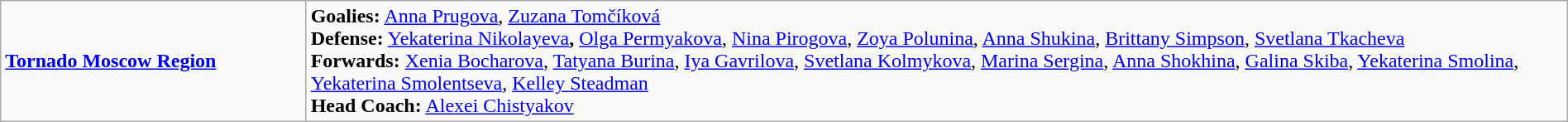<table class="wikitable" width="100%">
<tr>
<td width="19.5%"><strong> <a href='#'>Tornado Moscow Region</a></strong></td>
<td><strong>Goalies:</strong> <a href='#'>Anna Prugova</a>, <a href='#'>Zuzana Tomčíková</a><br><strong>Defense:</strong> <a href='#'>Yekaterina Nikolayeva</a><strong>,</strong> <a href='#'>Olga Permyakova</a>, <a href='#'>Nina Pirogova</a>, <a href='#'>Zoya Polunina</a>, <a href='#'>Anna Shukina</a>, <a href='#'>Brittany Simpson</a>, <a href='#'>Svetlana Tkacheva</a><br><strong>Forwards:</strong> <a href='#'>Xenia Bocharova</a>, <a href='#'>Tatyana Burina</a>, <a href='#'>Iya Gavrilova</a>, <a href='#'>Svetlana Kolmykova</a>, <a href='#'>Marina Sergina</a>, <a href='#'>Anna Shokhina</a>, <a href='#'>Galina Skiba</a>, <a href='#'>Yekaterina Smolina</a>, <a href='#'>Yekaterina Smolentseva</a>, <a href='#'>Kelley Steadman</a><br><strong>Head Coach:</strong>  <a href='#'>Alexei Chistyakov</a></td>
</tr>
</table>
